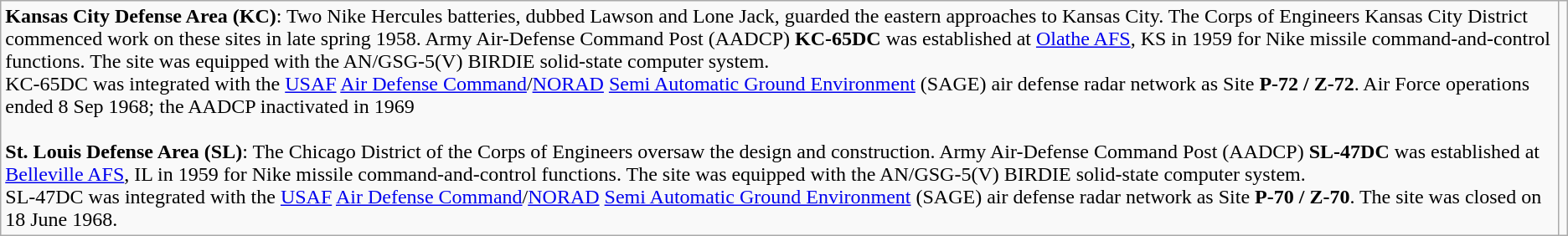<table class="wikitable borderless">
<tr valign="top">
<td><strong>Kansas City Defense Area (KC)</strong>: Two Nike Hercules batteries, dubbed Lawson and Lone Jack, guarded the eastern approaches to Kansas City. The Corps of Engineers Kansas City District commenced work on these sites in late spring 1958. Army Air-Defense Command Post (AADCP) <strong>KC-65DC</strong> was established at <a href='#'>Olathe AFS</a>, KS in 1959 for Nike missile command-and-control functions. The site was equipped with the AN/GSG-5(V) BIRDIE solid-state computer system.<br>KC-65DC was integrated with the <a href='#'>USAF</a> <a href='#'>Air Defense Command</a>/<a href='#'>NORAD</a> <a href='#'>Semi Automatic Ground Environment</a> (SAGE) air defense radar network as Site <strong>P-72 / Z-72</strong>. Air Force operations ended 8 Sep 1968; the AADCP inactivated in 1969<br><br><strong>St. Louis Defense Area (SL)</strong>: The Chicago District of the Corps of Engineers oversaw the design and construction. Army Air-Defense Command Post (AADCP) <strong>SL-47DC</strong> was established at <a href='#'>Belleville AFS</a>, IL in 1959 for Nike missile command-and-control functions. The site was equipped with the AN/GSG-5(V) BIRDIE solid-state computer system.<br>SL-47DC was integrated with the <a href='#'>USAF</a> <a href='#'>Air Defense Command</a>/<a href='#'>NORAD</a> <a href='#'>Semi Automatic Ground Environment</a> (SAGE) air defense radar network as Site <strong>P-70 / Z-70</strong>. The site was closed on 18 June 1968.</td>
<td></td>
</tr>
</table>
